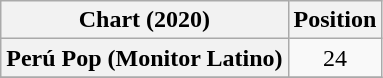<table class="wikitable plainrowheaders sortable" style="text-align:center">
<tr>
<th scope="col">Chart (2020)</th>
<th scope="col">Position</th>
</tr>
<tr>
<th scope="row">Perú Pop (Monitor Latino)</th>
<td>24</td>
</tr>
<tr>
</tr>
</table>
